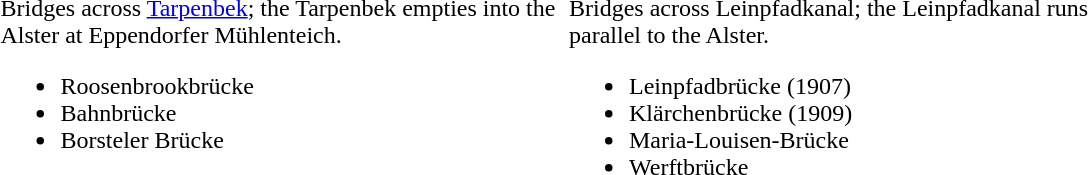<table>
<tr>
<td width="375px" valign=top><br>Bridges across <a href='#'>Tarpenbek</a>; the Tarpenbek empties into the Alster at Eppendorfer Mühlenteich.<ul><li>Roosenbrookbrücke</li><li>Bahnbrücke</li><li>Borsteler Brücke</li></ul></td>
<td width="375px" valign=top><br>Bridges across Leinpfadkanal; the Leinpfadkanal runs parallel to the Alster.<ul><li>Leinpfadbrücke (1907)</li><li>Klärchenbrücke (1909)</li><li>Maria-Louisen-Brücke</li><li>Werftbrücke</li></ul></td>
</tr>
</table>
